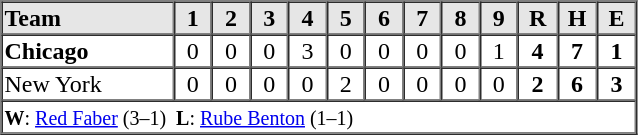<table border="1" cellspacing="0"  style="width:425px; margin-left:3em;">
<tr style="text-align:center; background:#e6e6e6;">
<th style="text-align:left; width:125px;">Team</th>
<th width=25>1</th>
<th width=25>2</th>
<th width=25>3</th>
<th width=25>4</th>
<th width=25>5</th>
<th width=25>6</th>
<th width=25>7</th>
<th width=25>8</th>
<th width=25>9</th>
<th width=25>R</th>
<th width=25>H</th>
<th width=25>E</th>
</tr>
<tr style="text-align:center;">
<td align=left><strong>Chicago</strong></td>
<td>0</td>
<td>0</td>
<td>0</td>
<td>3</td>
<td>0</td>
<td>0</td>
<td>0</td>
<td>0</td>
<td>1</td>
<td><strong>4</strong></td>
<td><strong>7</strong></td>
<td><strong>1</strong></td>
</tr>
<tr style="text-align:center;">
<td align=left>New York</td>
<td>0</td>
<td>0</td>
<td>0</td>
<td>0</td>
<td>2</td>
<td>0</td>
<td>0</td>
<td>0</td>
<td>0</td>
<td><strong>2</strong></td>
<td><strong>6</strong></td>
<td><strong>3</strong></td>
</tr>
<tr style="text-align:left;">
<td colspan=13><small><strong>W</strong>: <a href='#'>Red Faber</a> (3–1)  <strong>L</strong>: <a href='#'>Rube Benton</a> (1–1)</small></td>
</tr>
</table>
